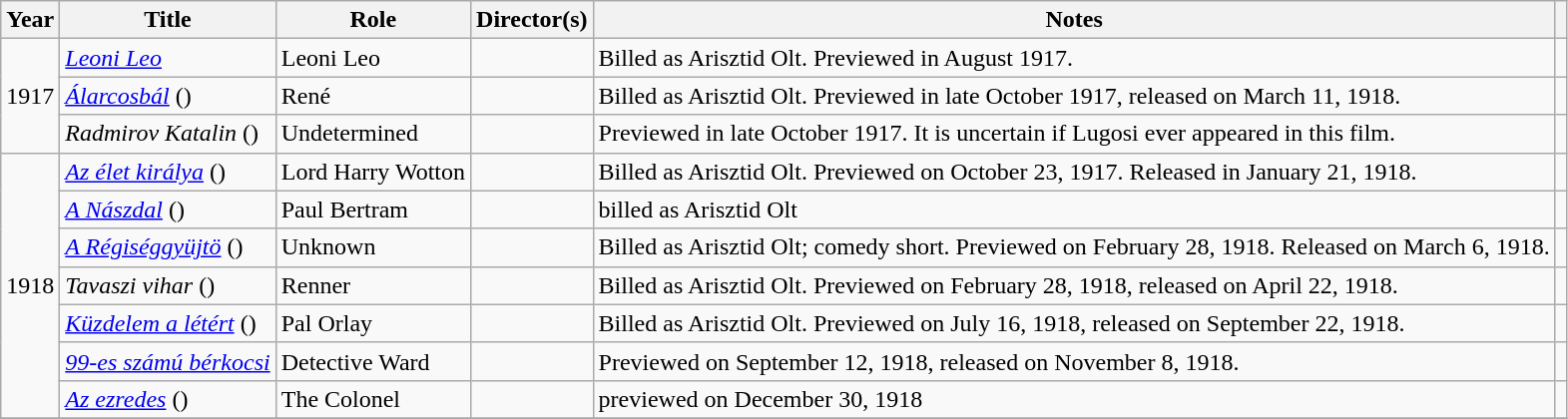<table class="wikitable plainrowheaders sortable">
<tr>
<th scope="col">Year</th>
<th scope="col">Title</th>
<th scope="col">Role</th>
<th scope="col">Director(s)</th>
<th scope="col" class="unsortable">Notes</th>
<th scope=col class="unsortable"></th>
</tr>
<tr>
<td rowspan="3">1917</td>
<td><em><a href='#'>Leoni Leo</a></em></td>
<td>Leoni Leo</td>
<td></td>
<td>Billed as Arisztid Olt. Previewed in August 1917.</td>
<td style="text-align:center;"></td>
</tr>
<tr>
<td><em><a href='#'>Álarcosbál</a></em> ()</td>
<td>René</td>
<td></td>
<td>Billed as Arisztid Olt. Previewed in late October 1917, released on March 11, 1918.</td>
<td style="text-align:center;"></td>
</tr>
<tr>
<td><em>Radmirov Katalin</em> ()</td>
<td>Undetermined</td>
<td></td>
<td>Previewed in late October 1917. It is uncertain if Lugosi ever appeared in this film.</td>
<td style="text-align:center;"></td>
</tr>
<tr>
<td rowspan="7">1918</td>
<td><em><a href='#'>Az élet királya</a></em> ()</td>
<td>Lord Harry Wotton</td>
<td></td>
<td>Billed as Arisztid Olt. Previewed on October 23, 1917. Released in January 21, 1918.</td>
<td style="text-align:center;"></td>
</tr>
<tr>
<td><em><a href='#'>A Nászdal</a></em> ()</td>
<td>Paul Bertram</td>
<td></td>
<td>billed as Arisztid Olt</td>
<td style="text-align:center;"></td>
</tr>
<tr>
<td><em><a href='#'>A Régiséggyüjtö</a></em> ()</td>
<td>Unknown</td>
<td></td>
<td>Billed as Arisztid Olt; comedy short. Previewed on February 28, 1918. Released on March 6, 1918.</td>
<td style="text-align:center;"></td>
</tr>
<tr>
<td><em>Tavaszi vihar</em>  ()</td>
<td>Renner</td>
<td></td>
<td>Billed as Arisztid Olt. Previewed on February 28, 1918, released on April 22, 1918.</td>
<td style="text-align:center;"></td>
</tr>
<tr>
<td><em><a href='#'>Küzdelem a létért</a></em> ()</td>
<td>Pal Orlay</td>
<td></td>
<td>Billed as Arisztid Olt. Previewed on July 16, 1918, released on September 22, 1918.</td>
<td style="text-align:center;"></td>
</tr>
<tr>
<td><em><a href='#'>99-es számú bérkocsi</a></em></td>
<td>Detective Ward</td>
<td></td>
<td>Previewed on September 12, 1918, released on November 8, 1918.</td>
<td style="text-align:center;"></td>
</tr>
<tr>
<td><em><a href='#'>Az ezredes</a></em>  ()</td>
<td>The Colonel</td>
<td></td>
<td>previewed on December 30, 1918</td>
<td style="text-align:center;"></td>
</tr>
<tr>
</tr>
</table>
